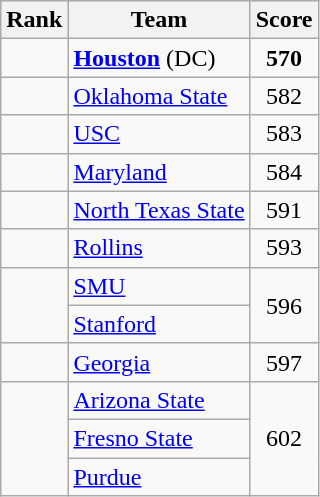<table class="wikitable sortable" style="text-align:center">
<tr>
<th dat-sort-type=number>Rank</th>
<th>Team</th>
<th>Score</th>
</tr>
<tr>
<td></td>
<td align=left><strong><a href='#'>Houston</a></strong> (DC)</td>
<td><strong>570</strong></td>
</tr>
<tr>
<td></td>
<td align=left><a href='#'>Oklahoma State</a></td>
<td>582</td>
</tr>
<tr>
<td></td>
<td align=left><a href='#'>USC</a></td>
<td>583</td>
</tr>
<tr>
<td></td>
<td align=left><a href='#'>Maryland</a></td>
<td>584</td>
</tr>
<tr>
<td></td>
<td align=left><a href='#'>North Texas State</a></td>
<td>591</td>
</tr>
<tr>
<td></td>
<td align=left><a href='#'>Rollins</a></td>
<td>593</td>
</tr>
<tr>
<td rowspan=2></td>
<td align=left><a href='#'>SMU</a></td>
<td rowspan=2>596</td>
</tr>
<tr>
<td align=left><a href='#'>Stanford</a></td>
</tr>
<tr>
<td></td>
<td align=left><a href='#'>Georgia</a></td>
<td>597</td>
</tr>
<tr>
<td rowspan=3></td>
<td align=left><a href='#'>Arizona State</a></td>
<td rowspan=3>602</td>
</tr>
<tr>
<td align=left><a href='#'>Fresno State</a></td>
</tr>
<tr>
<td align=left><a href='#'>Purdue</a></td>
</tr>
</table>
